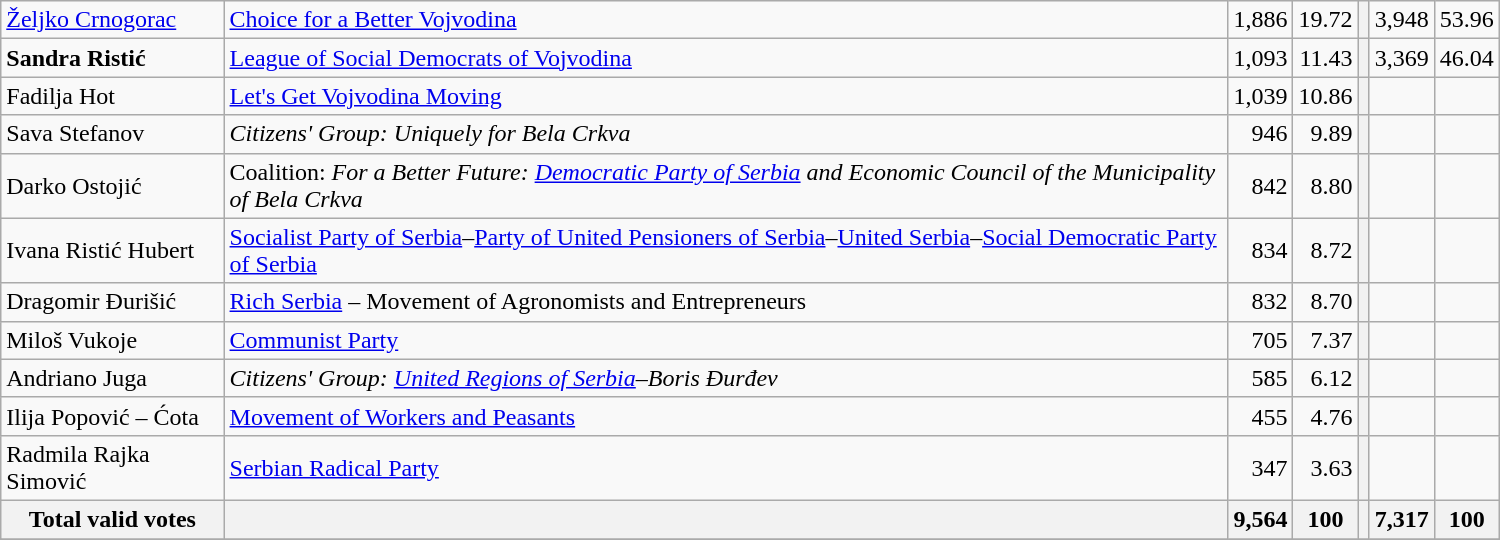<table style="width:1000px;" class="wikitable">
<tr>
<td align="left"><a href='#'>Željko Crnogorac</a></td>
<td align="left"><a href='#'>Choice for a Better Vojvodina</a></td>
<td align="right">1,886</td>
<td align="right">19.72</td>
<th align="left"></th>
<td align="right">3,948</td>
<td align="right">53.96</td>
</tr>
<tr>
<td align="left"><strong>Sandra Ristić</strong></td>
<td align="left"><a href='#'>League of Social Democrats of Vojvodina</a></td>
<td align="right">1,093</td>
<td align="right">11.43</td>
<th align="left"></th>
<td align="right">3,369</td>
<td align="right">46.04</td>
</tr>
<tr>
<td align="left">Fadilja Hot</td>
<td align="left"><a href='#'>Let's Get Vojvodina Moving</a></td>
<td align="right">1,039</td>
<td align="right">10.86</td>
<th align="left"></th>
<td align="right"></td>
<td align="right"></td>
</tr>
<tr>
<td align="left">Sava Stefanov</td>
<td align="left"><em>Citizens' Group: Uniquely for Bela Crkva</em></td>
<td align="right">946</td>
<td align="right">9.89</td>
<th align="left"></th>
<td align="right"></td>
<td align="right"></td>
</tr>
<tr>
<td align="left">Darko Ostojić</td>
<td align="left">Coalition: <em>For a Better Future: <a href='#'>Democratic Party of Serbia</a> and Economic Council of the Municipality of Bela Crkva</em></td>
<td align="right">842</td>
<td align="right">8.80</td>
<th align="left"></th>
<td align="right"></td>
<td align="right"></td>
</tr>
<tr>
<td align="left">Ivana Ristić Hubert</td>
<td align="left"><a href='#'>Socialist Party of Serbia</a>–<a href='#'>Party of United Pensioners of Serbia</a>–<a href='#'>United Serbia</a>–<a href='#'>Social Democratic Party of Serbia</a></td>
<td align="right">834</td>
<td align="right">8.72</td>
<th align="left"></th>
<td align="right"></td>
<td align="right"></td>
</tr>
<tr>
<td align="left">Dragomir Đurišić</td>
<td align="left"><a href='#'>Rich Serbia</a> – Movement of Agronomists and Entrepreneurs</td>
<td align="right">832</td>
<td align="right">8.70</td>
<th align="left"></th>
<td align="right"></td>
<td align="right"></td>
</tr>
<tr>
<td align="left">Miloš Vukoje</td>
<td align="left"><a href='#'>Communist Party</a></td>
<td align="right">705</td>
<td align="right">7.37</td>
<th align="left"></th>
<td align="right"></td>
<td align="right"></td>
</tr>
<tr>
<td align="left">Andriano Juga</td>
<td align="left"><em>Citizens' Group: <a href='#'>United Regions of Serbia</a>–Boris Đurđev</em></td>
<td align="right">585</td>
<td align="right">6.12</td>
<th align="left"></th>
<td align="right"></td>
<td align="right"></td>
</tr>
<tr>
<td align="left">Ilija Popović – Ćota</td>
<td align="left"><a href='#'>Movement of Workers and Peasants</a></td>
<td align="right">455</td>
<td align="right">4.76</td>
<th align="left"></th>
<td align="right"></td>
<td align="right"></td>
</tr>
<tr>
<td align="left">Radmila Rajka Simović</td>
<td align="left"><a href='#'>Serbian Radical Party</a></td>
<td align="right">347</td>
<td align="right">3.63</td>
<th align="left"></th>
<td align="right"></td>
<td align="right"></td>
</tr>
<tr>
<th align="left">Total valid votes</th>
<th align="left"></th>
<th align="right">9,564</th>
<th align="right">100</th>
<th align="left"></th>
<th align="right">7,317</th>
<th align="right">100</th>
</tr>
<tr>
</tr>
</table>
